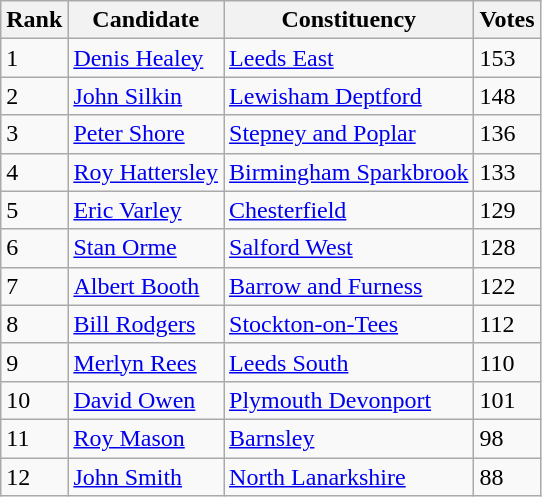<table class="wikitable sortable">
<tr>
<th>Rank<br></th>
<th>Candidate<br></th>
<th>Constituency<br></th>
<th>Votes<br></th>
</tr>
<tr>
<td>1</td>
<td><a href='#'>Denis Healey</a></td>
<td><a href='#'>Leeds East</a></td>
<td>153</td>
</tr>
<tr>
<td>2</td>
<td><a href='#'>John Silkin</a></td>
<td><a href='#'>Lewisham Deptford</a></td>
<td>148</td>
</tr>
<tr>
<td>3</td>
<td><a href='#'>Peter Shore</a></td>
<td><a href='#'>Stepney and Poplar</a></td>
<td>136</td>
</tr>
<tr>
<td>4</td>
<td><a href='#'>Roy Hattersley</a></td>
<td><a href='#'>Birmingham Sparkbrook</a></td>
<td>133</td>
</tr>
<tr>
<td>5</td>
<td><a href='#'>Eric Varley</a></td>
<td><a href='#'>Chesterfield</a></td>
<td>129</td>
</tr>
<tr>
<td>6</td>
<td><a href='#'>Stan Orme</a></td>
<td><a href='#'>Salford West</a></td>
<td>128</td>
</tr>
<tr>
<td>7</td>
<td><a href='#'>Albert Booth</a></td>
<td><a href='#'>Barrow and Furness</a></td>
<td>122</td>
</tr>
<tr>
<td>8</td>
<td><a href='#'>Bill Rodgers</a></td>
<td><a href='#'>Stockton-on-Tees</a></td>
<td>112</td>
</tr>
<tr>
<td>9</td>
<td><a href='#'>Merlyn Rees</a></td>
<td><a href='#'>Leeds South</a></td>
<td>110</td>
</tr>
<tr>
<td>10</td>
<td><a href='#'>David Owen</a></td>
<td><a href='#'>Plymouth Devonport</a></td>
<td>101</td>
</tr>
<tr>
<td>11</td>
<td><a href='#'>Roy Mason</a></td>
<td><a href='#'>Barnsley</a></td>
<td>98</td>
</tr>
<tr>
<td>12</td>
<td><a href='#'>John Smith</a></td>
<td><a href='#'>North Lanarkshire</a></td>
<td>88</td>
</tr>
</table>
